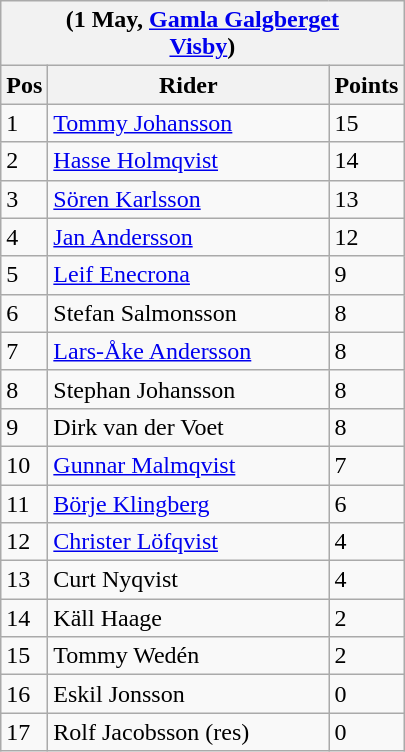<table class="wikitable">
<tr>
<th colspan="6">(1 May, <a href='#'>Gamla Galgberget</a><br> <a href='#'>Visby</a>)</th>
</tr>
<tr>
<th width=20>Pos</th>
<th width=180>Rider</th>
<th width=40>Points</th>
</tr>
<tr>
<td>1</td>
<td style="text-align:left;"><a href='#'>Tommy Johansson</a></td>
<td>15</td>
</tr>
<tr>
<td>2</td>
<td style="text-align:left;"><a href='#'>Hasse Holmqvist</a></td>
<td>14</td>
</tr>
<tr>
<td>3</td>
<td style="text-align:left;"><a href='#'>Sören Karlsson</a></td>
<td>13</td>
</tr>
<tr>
<td>4</td>
<td style="text-align:left;"><a href='#'>Jan Andersson</a></td>
<td>12</td>
</tr>
<tr>
<td>5</td>
<td style="text-align:left;"><a href='#'>Leif Enecrona</a></td>
<td>9</td>
</tr>
<tr>
<td>6</td>
<td style="text-align:left;">Stefan Salmonsson</td>
<td>8</td>
</tr>
<tr>
<td>7</td>
<td style="text-align:left;"><a href='#'>Lars-Åke Andersson</a></td>
<td>8</td>
</tr>
<tr>
<td>8</td>
<td style="text-align:left;">Stephan Johansson</td>
<td>8</td>
</tr>
<tr>
<td>9</td>
<td style="text-align:left;">Dirk van der Voet</td>
<td>8</td>
</tr>
<tr>
<td>10</td>
<td style="text-align:left;"><a href='#'>Gunnar Malmqvist</a></td>
<td>7</td>
</tr>
<tr>
<td>11</td>
<td style="text-align:left;"><a href='#'>Börje Klingberg</a></td>
<td>6</td>
</tr>
<tr>
<td>12</td>
<td style="text-align:left;"><a href='#'>Christer Löfqvist</a></td>
<td>4</td>
</tr>
<tr>
<td>13</td>
<td style="text-align:left;">Curt Nyqvist</td>
<td>4</td>
</tr>
<tr>
<td>14</td>
<td style="text-align:left;">Käll Haage</td>
<td>2</td>
</tr>
<tr>
<td>15</td>
<td style="text-align:left;">Tommy Wedén</td>
<td>2</td>
</tr>
<tr>
<td>16</td>
<td style="text-align:left;">Eskil Jonsson</td>
<td>0</td>
</tr>
<tr>
<td>17</td>
<td style="text-align:left;">Rolf Jacobsson (res)</td>
<td>0</td>
</tr>
</table>
